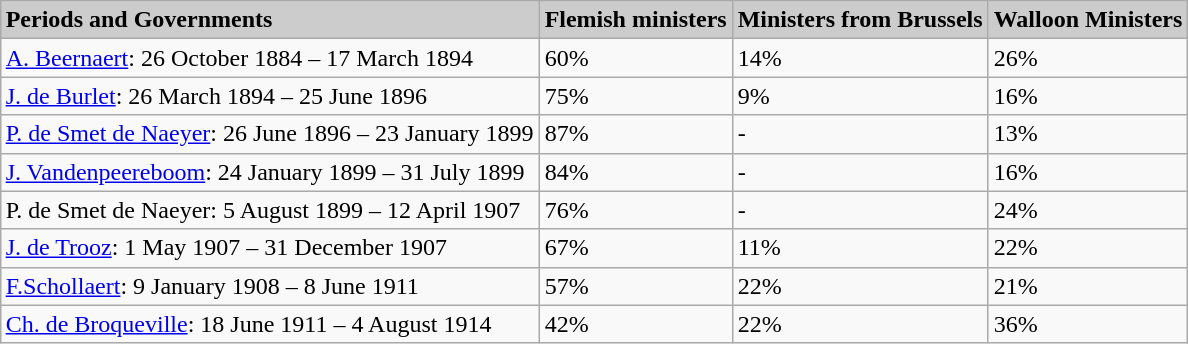<table class="wikitable" style="margin:1em auto;">
<tr ---- bgcolor="#cccccc">
<td><strong>Periods and Governments</strong></td>
<td><strong>Flemish ministers</strong></td>
<td><strong>Ministers from Brussels</strong></td>
<td><strong>Walloon Ministers</strong></td>
</tr>
<tr ---->
<td color="#cccccc"><a href='#'>A. Beernaert</a>: 26 October 1884 – 17 March 1894</td>
<td>60%</td>
<td>14%</td>
<td>26%</td>
</tr>
<tr ---->
<td color="#cccccc"><a href='#'>J. de Burlet</a>: 26 March 1894 – 25 June 1896</td>
<td>75%</td>
<td>9%</td>
<td>16%</td>
</tr>
<tr ---->
<td color="#cccccc"><a href='#'>P. de Smet de Naeyer</a>: 26 June 1896 – 23 January 1899</td>
<td>87%</td>
<td>-</td>
<td>13%</td>
</tr>
<tr ---->
<td color="#cccccc"><a href='#'>J. Vandenpeereboom</a>: 24 January 1899 – 31 July 1899</td>
<td>84%</td>
<td>-</td>
<td>16%</td>
</tr>
<tr ---->
<td color="#cccccc">P. de Smet de Naeyer: 5 August 1899 – 12 April 1907</td>
<td>76%</td>
<td>-</td>
<td>24%</td>
</tr>
<tr ---->
<td color="#cccccc"><a href='#'>J. de Trooz</a>: 1 May 1907 – 31 December 1907</td>
<td>67%</td>
<td>11%</td>
<td>22%</td>
</tr>
<tr ---->
<td color="#cccccc"><a href='#'>F.Schollaert</a>: 9 January 1908 – 8 June 1911</td>
<td>57%</td>
<td>22%</td>
<td>21%</td>
</tr>
<tr ---->
<td color="#cccccc"><a href='#'>Ch. de Broqueville</a>: 18 June 1911 – 4 August 1914</td>
<td>42%</td>
<td>22%</td>
<td>36%</td>
</tr>
</table>
